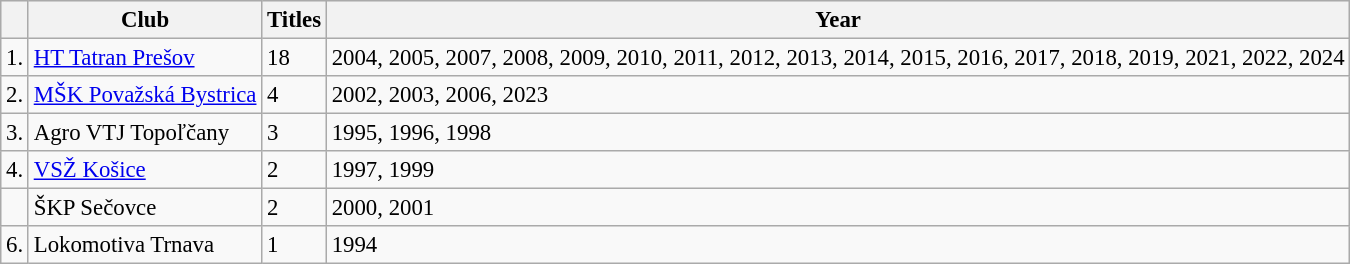<table class="wikitable sortable" style="font-size:95%;">
<tr style="background:#e9e9e9">
<th></th>
<th>Club</th>
<th>Titles</th>
<th>Year</th>
</tr>
<tr>
<td>1.</td>
<td><a href='#'>HT Tatran Prešov</a></td>
<td>18</td>
<td>2004, 2005, 2007, 2008, 2009, 2010, 2011, 2012, 2013, 2014, 2015, 2016, 2017, 2018, 2019, 2021, 2022, 2024</td>
</tr>
<tr>
<td>2.</td>
<td><a href='#'>MŠK Považská Bystrica</a></td>
<td>4</td>
<td>2002, 2003, 2006, 2023</td>
</tr>
<tr>
<td>3.</td>
<td>Agro VTJ Topoľčany</td>
<td>3</td>
<td>1995, 1996, 1998</td>
</tr>
<tr>
<td>4.</td>
<td><a href='#'>VSŽ Košice</a></td>
<td>2</td>
<td>1997, 1999</td>
</tr>
<tr>
<td></td>
<td>ŠKP Sečovce</td>
<td>2</td>
<td>2000, 2001</td>
</tr>
<tr>
<td>6.</td>
<td>Lokomotiva Trnava</td>
<td>1</td>
<td>1994</td>
</tr>
</table>
